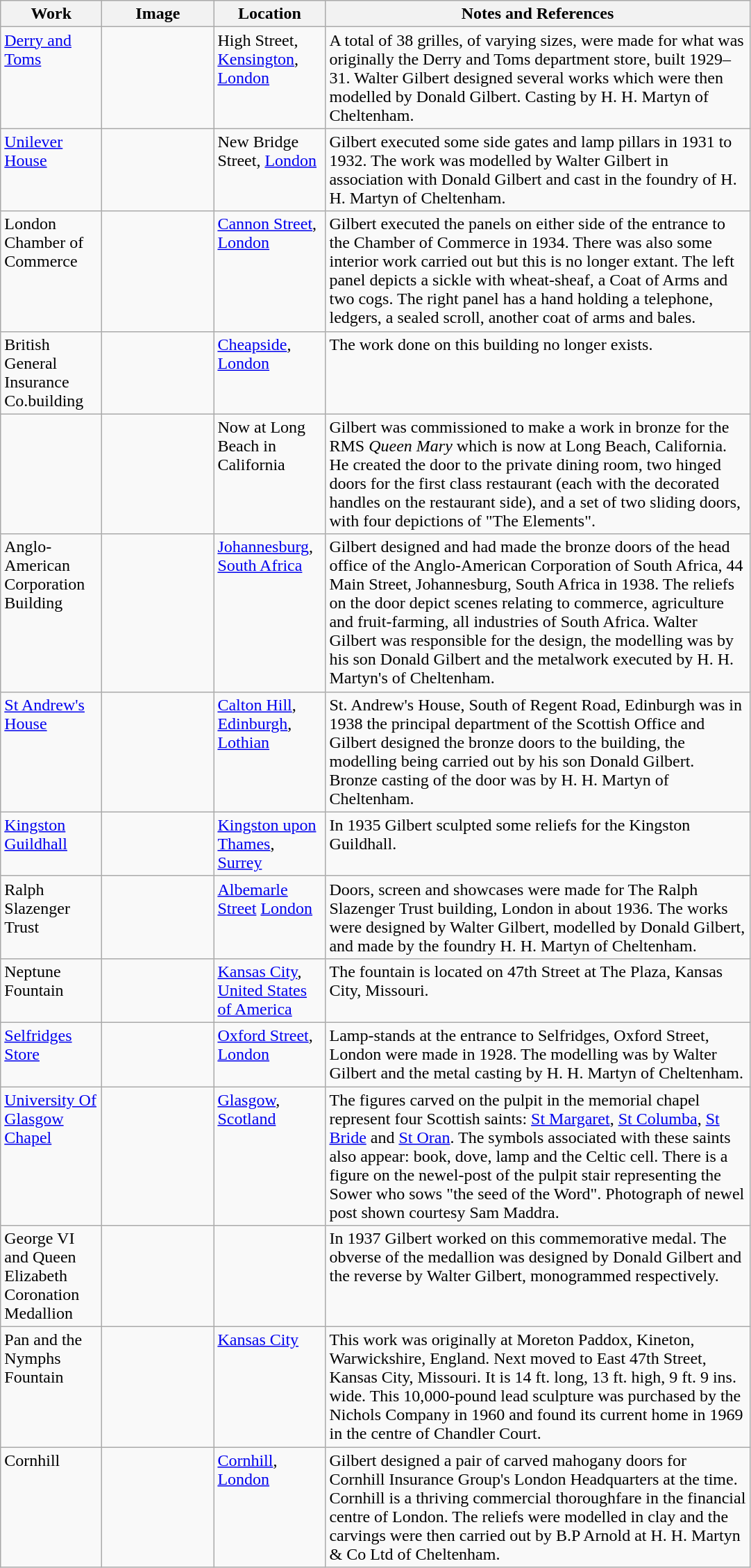<table class="wikitable sortable">
<tr>
<th style="width:90px">Work</th>
<th style="width:100px">Image</th>
<th style="width:100px">Location</th>
<th style="width:400px" class="unsortable">Notes and References</th>
</tr>
<tr valign="top">
<td><a href='#'>Derry and Toms</a></td>
<td></td>
<td>High Street, <a href='#'>Kensington</a>, <a href='#'>London</a></td>
<td>A total of 38 grilles, of varying sizes, were made for what was originally the Derry and Toms department store, built 1929–31. Walter Gilbert designed several works which were then modelled by Donald Gilbert. Casting by H. H. Martyn of Cheltenham.</td>
</tr>
<tr valign="top">
<td><a href='#'>Unilever House</a></td>
<td></td>
<td>New Bridge Street, <a href='#'>London</a></td>
<td>Gilbert executed some side gates and lamp pillars in 1931 to 1932. The work was modelled by Walter Gilbert in association with Donald Gilbert and cast in the foundry of H. H. Martyn of Cheltenham.</td>
</tr>
<tr valign="top">
<td>London Chamber of Commerce</td>
<td></td>
<td><a href='#'>Cannon Street</a>, <a href='#'>London</a></td>
<td>Gilbert executed the panels on either side of the entrance to the Chamber of Commerce in 1934. There was also some interior work carried out but this is no longer extant. The left panel depicts a sickle with wheat-sheaf, a Coat of Arms and two cogs. The right panel has a hand holding a telephone, ledgers, a sealed scroll, another coat of arms and bales.</td>
</tr>
<tr valign="top">
<td>British General Insurance Co.building</td>
<td></td>
<td><a href='#'>Cheapside</a>, <a href='#'>London</a></td>
<td>The work done on this building no longer exists.</td>
</tr>
<tr valign="top">
<td></td>
<td></td>
<td>Now at Long Beach in California</td>
<td>Gilbert was commissioned to make a work in bronze for the RMS <em>Queen Mary</em> which is now at Long Beach, California. He created the door to the private dining room, two hinged doors for the first class restaurant (each with the decorated handles on the restaurant side), and a set of two sliding doors, with four depictions of "The Elements".</td>
</tr>
<tr valign="top">
<td>Anglo-American Corporation Building</td>
<td></td>
<td><a href='#'>Johannesburg</a>, <a href='#'>South Africa</a></td>
<td>Gilbert designed and had made the bronze doors of the head office of the Anglo-American Corporation of South Africa, 44 Main Street, Johannesburg, South Africa in 1938.  The reliefs on the door depict scenes relating to commerce, agriculture and fruit-farming, all industries of South Africa. Walter Gilbert was responsible for the design, the modelling was by his son Donald Gilbert and the metalwork executed by H. H. Martyn's of Cheltenham.</td>
</tr>
<tr valign="top">
<td><a href='#'>St Andrew's House</a></td>
<td></td>
<td><a href='#'>Calton Hill</a>, <a href='#'>Edinburgh</a>, <a href='#'>Lothian</a></td>
<td>St. Andrew's House, South of Regent Road, Edinburgh was in 1938 the principal department of the Scottish Office and Gilbert designed the bronze doors to the building, the  modelling being  carried out by his son Donald Gilbert. Bronze casting of the door was by H. H. Martyn of Cheltenham.</td>
</tr>
<tr valign="top">
<td><a href='#'>Kingston Guildhall</a></td>
<td></td>
<td><a href='#'>Kingston upon Thames</a>, <a href='#'>Surrey</a></td>
<td>In 1935 Gilbert sculpted some reliefs for the Kingston Guildhall.</td>
</tr>
<tr valign="top">
<td>Ralph Slazenger Trust</td>
<td></td>
<td><a href='#'>Albemarle Street</a> <a href='#'>London</a></td>
<td>Doors, screen and showcases were made for The Ralph Slazenger Trust building, London in about 1936. The works were designed by Walter Gilbert, modelled by Donald Gilbert, and made by the foundry H. H. Martyn of Cheltenham.</td>
</tr>
<tr valign="top">
<td>Neptune Fountain</td>
<td></td>
<td><a href='#'>Kansas City</a>, <a href='#'>United States of America</a></td>
<td>The fountain is located on 47th Street at The Plaza, Kansas City, Missouri.</td>
</tr>
<tr valign="top">
<td><a href='#'>Selfridges Store</a></td>
<td></td>
<td><a href='#'>Oxford Street</a>, <a href='#'>London</a></td>
<td>Lamp-stands at the entrance to Selfridges, Oxford Street, London were made in 1928. The modelling was by Walter Gilbert and the metal casting by H. H. Martyn of Cheltenham.</td>
</tr>
<tr valign="top">
<td><a href='#'>University Of Glasgow Chapel</a></td>
<td></td>
<td><a href='#'>Glasgow</a>, <a href='#'>Scotland</a></td>
<td>The figures carved on the pulpit in the memorial chapel represent four Scottish saints: <a href='#'>St Margaret</a>, <a href='#'>St Columba</a>, <a href='#'>St Bride</a> and <a href='#'>St Oran</a>. The symbols associated with these saints also appear: book, dove, lamp and the Celtic cell. There is a figure on the newel-post of the pulpit stair representing the Sower who sows "the seed of the Word". Photograph of newel post shown courtesy Sam Maddra.</td>
</tr>
<tr valign="top">
<td>George VI and Queen Elizabeth Coronation Medallion</td>
<td></td>
<td></td>
<td>In 1937 Gilbert worked on this commemorative medal. The obverse of the medallion was designed by Donald Gilbert and the reverse by Walter Gilbert, monogrammed respectively.</td>
</tr>
<tr valign="top">
<td>Pan and the Nymphs Fountain</td>
<td></td>
<td><a href='#'>Kansas City</a></td>
<td>This work was originally at Moreton Paddox, Kineton, Warwickshire, England. Next moved to East 47th Street, Kansas City, Missouri. It is 14 ft. long, 13 ft. high, 9 ft. 9 ins. wide. This 10,000-pound lead sculpture was purchased by the Nichols Company in 1960 and found its current home in 1969 in the centre of Chandler Court.</td>
</tr>
<tr valign="top">
<td>Cornhill</td>
<td></td>
<td><a href='#'>Cornhill</a>, <a href='#'>London</a></td>
<td>Gilbert designed a pair of carved mahogany doors for Cornhill Insurance Group's London Headquarters at the time.  Cornhill is a thriving commercial thoroughfare in the financial centre of London. The reliefs were modelled in clay and the carvings were then carried out by B.P Arnold at H. H. Martyn & Co Ltd of Cheltenham.</td>
</tr>
</table>
